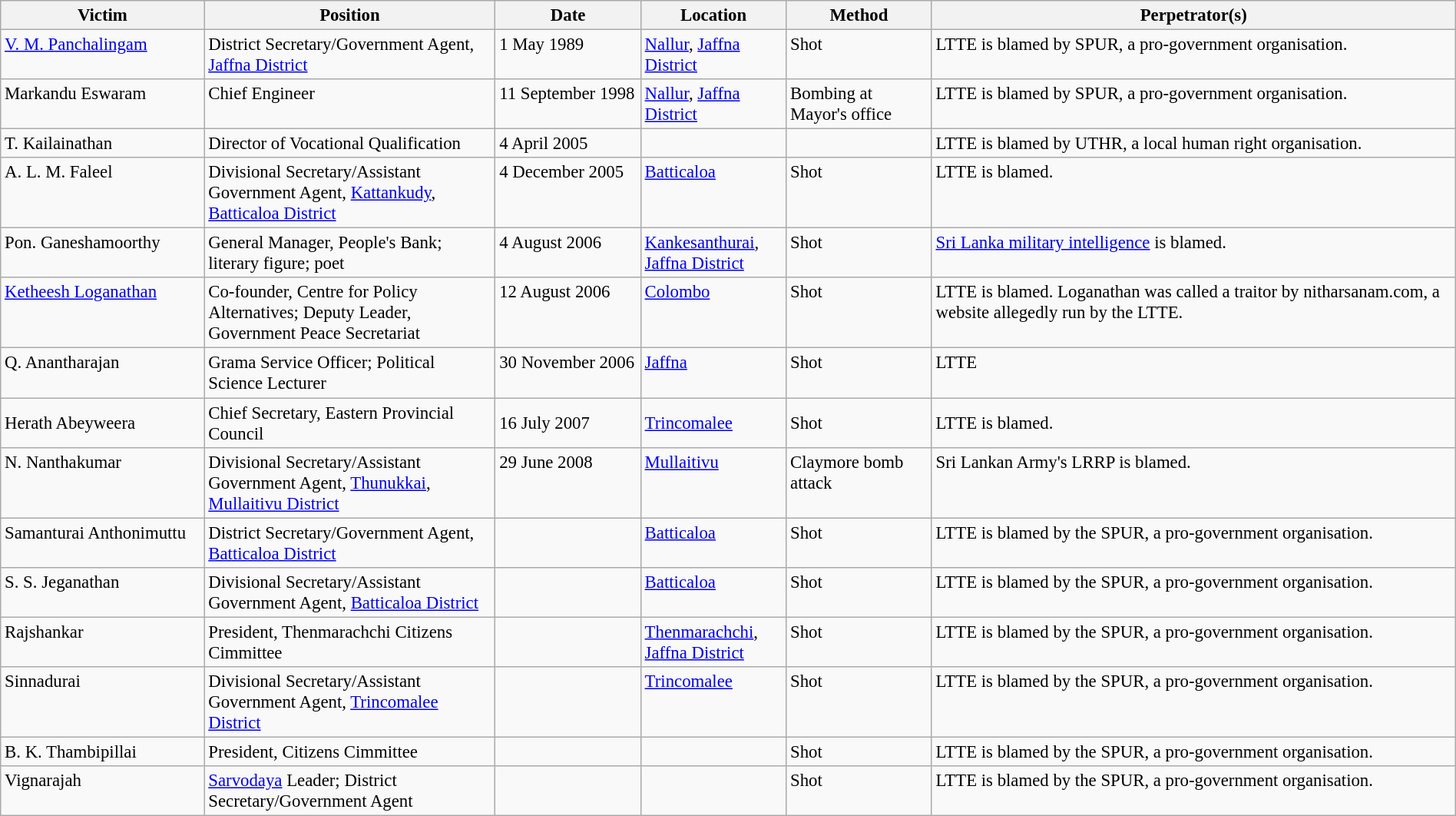<table class="wikitable" style="font-size:95%;width:100%;valign=top">
<tr>
<th width="14%">Victim</th>
<th width="20%">Position</th>
<th width="10%">Date</th>
<th width="10%">Location</th>
<th width="10%">Method</th>
<th width="36%">Perpetrator(s)</th>
</tr>
<tr valign="top">
<td><a href='#'>V. M. Panchalingam</a></td>
<td>District Secretary/Government Agent, <a href='#'>Jaffna District</a></td>
<td>1 May 1989</td>
<td><a href='#'>Nallur</a>, <a href='#'>Jaffna District</a></td>
<td>Shot</td>
<td>LTTE is blamed by SPUR, a pro-government organisation.</td>
</tr>
<tr valign="top">
<td>Markandu Eswaram</td>
<td>Chief Engineer</td>
<td>11 September 1998</td>
<td><a href='#'>Nallur</a>, <a href='#'>Jaffna District</a></td>
<td>Bombing at Mayor's office</td>
<td>LTTE is blamed by SPUR, a pro-government organisation.</td>
</tr>
<tr>
<td>T. Kailainathan</td>
<td>Director of Vocational Qualification</td>
<td>4 April 2005</td>
<td></td>
<td></td>
<td>LTTE is blamed by UTHR, a local human right organisation.</td>
</tr>
<tr valign="top">
<td>A. L. M. Faleel</td>
<td>Divisional Secretary/Assistant Government Agent, <a href='#'>Kattankudy</a>, <a href='#'>Batticaloa District</a></td>
<td>4 December 2005</td>
<td><a href='#'>Batticaloa</a></td>
<td>Shot</td>
<td>LTTE is blamed.</td>
</tr>
<tr valign="top">
<td>Pon. Ganeshamoorthy</td>
<td>General Manager, People's Bank; literary figure; poet</td>
<td>4 August 2006</td>
<td><a href='#'>Kankesanthurai</a>, <a href='#'>Jaffna District</a></td>
<td>Shot</td>
<td><a href='#'>Sri Lanka military intelligence</a> is blamed.</td>
</tr>
<tr valign="top">
<td><a href='#'>Ketheesh Loganathan</a></td>
<td>Co-founder, Centre for Policy Alternatives; Deputy Leader, Government Peace Secretariat</td>
<td>12 August 2006</td>
<td><a href='#'>Colombo</a></td>
<td>Shot</td>
<td>LTTE is blamed. Loganathan was called a traitor by nitharsanam.com, a website allegedly run by the LTTE.</td>
</tr>
<tr valign="top">
<td>Q. Anantharajan</td>
<td>Grama Service Officer; Political Science Lecturer</td>
<td>30 November 2006</td>
<td><a href='#'>Jaffna</a></td>
<td>Shot</td>
<td>LTTE</td>
</tr>
<tr>
<td>Herath Abeyweera</td>
<td>Chief Secretary, Eastern Provincial Council</td>
<td>16 July 2007</td>
<td><a href='#'>Trincomalee</a></td>
<td>Shot</td>
<td>LTTE is blamed.</td>
</tr>
<tr valign=top>
<td>N. Nanthakumar</td>
<td>Divisional Secretary/Assistant Government Agent, <a href='#'>Thunukkai</a>, <a href='#'>Mullaitivu District</a></td>
<td>29 June 2008</td>
<td><a href='#'>Mullaitivu</a></td>
<td>Claymore bomb attack</td>
<td>Sri Lankan Army's LRRP is blamed.</td>
</tr>
<tr valign="top">
<td>Samanturai Anthonimuttu</td>
<td>District Secretary/Government Agent, <a href='#'>Batticaloa District</a></td>
<td></td>
<td><a href='#'>Batticaloa</a></td>
<td>Shot</td>
<td>LTTE is blamed by the SPUR, a pro-government organisation.</td>
</tr>
<tr valign="top">
<td>S. S. Jeganathan</td>
<td>Divisional Secretary/Assistant Government Agent, <a href='#'>Batticaloa District</a></td>
<td></td>
<td><a href='#'>Batticaloa</a></td>
<td>Shot</td>
<td>LTTE is blamed by the SPUR, a pro-government organisation.</td>
</tr>
<tr valign="top">
<td>Rajshankar</td>
<td>President, Thenmarachchi Citizens Cimmittee</td>
<td></td>
<td><a href='#'>Thenmarachchi</a>, <a href='#'>Jaffna District</a></td>
<td>Shot</td>
<td>LTTE is blamed by the SPUR, a pro-government organisation.</td>
</tr>
<tr valign="top">
<td>Sinnadurai</td>
<td>Divisional Secretary/Assistant Government Agent, <a href='#'>Trincomalee District</a></td>
<td></td>
<td><a href='#'>Trincomalee</a></td>
<td>Shot</td>
<td>LTTE is blamed by the SPUR, a pro-government organisation.</td>
</tr>
<tr>
<td>B. K. Thambipillai</td>
<td>President, Citizens Cimmittee</td>
<td></td>
<td></td>
<td>Shot</td>
<td>LTTE is blamed by the SPUR, a pro-government organisation.</td>
</tr>
<tr valign="top">
<td>Vignarajah</td>
<td><a href='#'>Sarvodaya</a> Leader; District Secretary/Government Agent</td>
<td></td>
<td></td>
<td>Shot</td>
<td>LTTE is blamed by the SPUR, a pro-government organisation.</td>
</tr>
</table>
